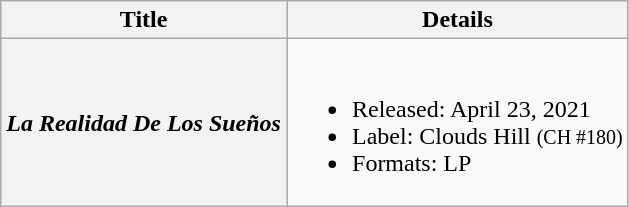<table class="wikitable plainrowheaders">
<tr>
<th scope="col">Title</th>
<th scope="col">Details</th>
</tr>
<tr>
<th scope="row"><em>La Realidad De Los Sueños</em></th>
<td><br><ul><li>Released: April 23, 2021</li><li>Label: Clouds Hill <small>(CH #180)</small></li><li>Formats: LP</li></ul></td>
</tr>
</table>
